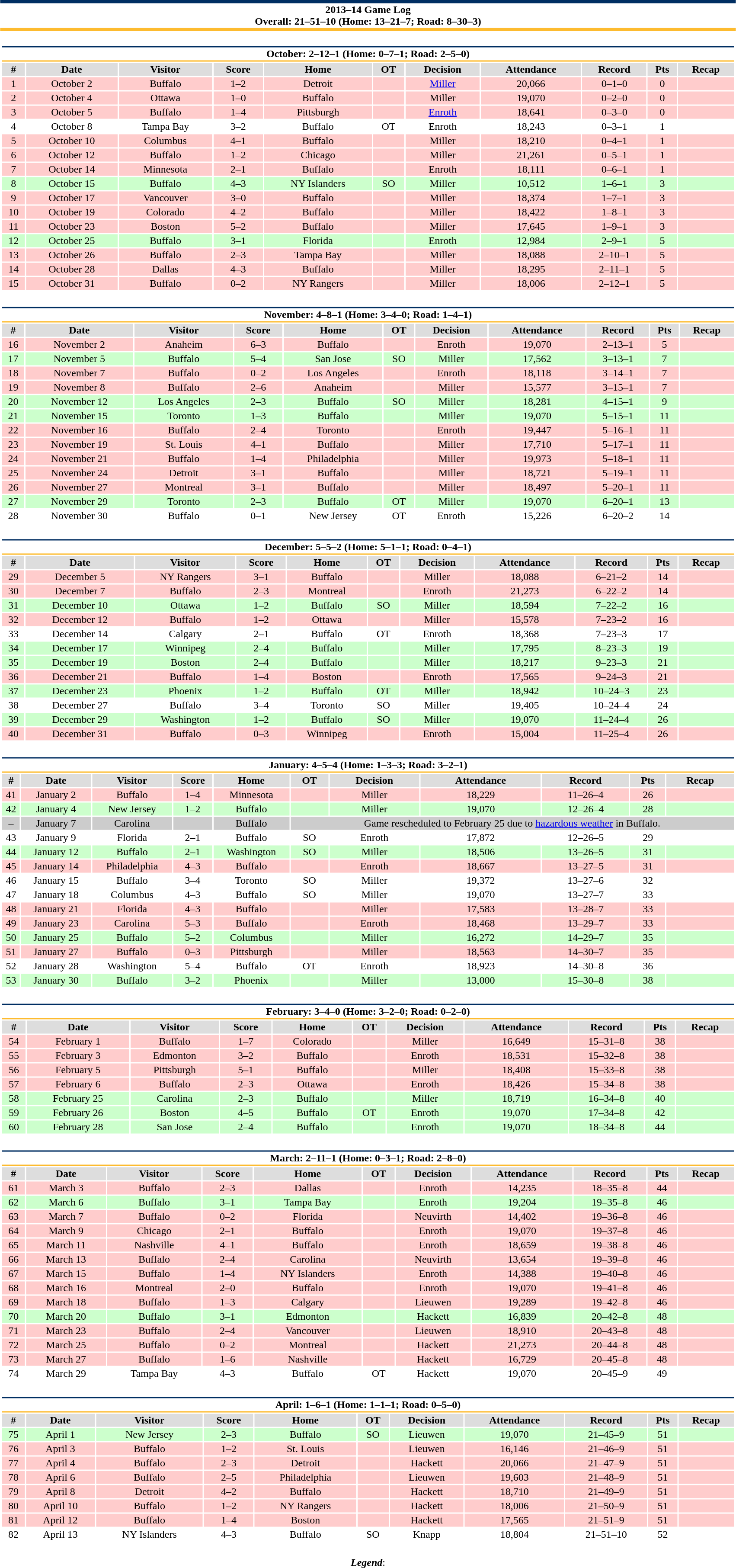<table class="toccolours"  style="width:90%; clear:both; margin:1.5em auto; text-align:center;">
<tr>
<th colspan="11" style="background:#fff; border-top:#002E62 5px solid; border-bottom:#FDBB2F 5px solid;">2013–14 Game Log<br>Overall: 21–51–10 (Home: 13–21–7; Road: 8–30–3)</th>
</tr>
<tr>
<td colspan=11><br><table class="toccolours collapsible collapsed" style="width:100%;">
<tr>
<th colspan="11" style="background:#fff; border-top:#002E62 2px solid; border-bottom:#FDBB2F 2px solid;">October: 2–12–1 (Home: 0–7–1; Road: 2–5–0)</th>
</tr>
<tr style="text-align:center; background:#ddd;">
<th>#</th>
<th>Date</th>
<th>Visitor</th>
<th>Score</th>
<th>Home</th>
<th>OT</th>
<th>Decision</th>
<th>Attendance</th>
<th>Record</th>
<th>Pts</th>
<th>Recap</th>
</tr>
<tr style="text-align:center; background:#fcc;">
<td>1</td>
<td>October 2</td>
<td>Buffalo</td>
<td>1–2</td>
<td>Detroit</td>
<td></td>
<td><a href='#'>Miller</a></td>
<td>20,066</td>
<td>0–1–0</td>
<td>0</td>
<td></td>
</tr>
<tr style="text-align:center; background:#fcc;">
<td>2</td>
<td>October 4</td>
<td>Ottawa</td>
<td>1–0</td>
<td>Buffalo</td>
<td></td>
<td>Miller</td>
<td>19,070</td>
<td>0–2–0</td>
<td>0</td>
<td></td>
</tr>
<tr style="text-align:center; background:#fcc;">
<td>3</td>
<td>October 5</td>
<td>Buffalo</td>
<td>1–4</td>
<td>Pittsburgh</td>
<td></td>
<td><a href='#'>Enroth</a></td>
<td>18,641</td>
<td>0–3–0</td>
<td>0</td>
<td></td>
</tr>
<tr style="text-align:center; background:#fff;">
<td>4</td>
<td>October 8</td>
<td>Tampa Bay</td>
<td>3–2</td>
<td>Buffalo</td>
<td>OT</td>
<td>Enroth</td>
<td>18,243</td>
<td>0–3–1</td>
<td>1</td>
<td></td>
</tr>
<tr style="text-align:center; background:#fcc;">
<td>5</td>
<td>October 10</td>
<td>Columbus</td>
<td>4–1</td>
<td>Buffalo</td>
<td></td>
<td>Miller</td>
<td>18,210</td>
<td>0–4–1</td>
<td>1</td>
<td></td>
</tr>
<tr style="text-align:center; background:#fcc;">
<td>6</td>
<td>October 12</td>
<td>Buffalo</td>
<td>1–2</td>
<td>Chicago</td>
<td></td>
<td>Miller</td>
<td>21,261</td>
<td>0–5–1</td>
<td>1</td>
<td></td>
</tr>
<tr style="text-align:center; background:#fcc;">
<td>7</td>
<td>October 14</td>
<td>Minnesota</td>
<td>2–1</td>
<td>Buffalo</td>
<td></td>
<td>Enroth</td>
<td>18,111</td>
<td>0–6–1</td>
<td>1</td>
<td></td>
</tr>
<tr style="text-align:center; background:#cfc;">
<td>8</td>
<td>October 15</td>
<td>Buffalo</td>
<td>4–3</td>
<td>NY Islanders</td>
<td>SO</td>
<td>Miller</td>
<td>10,512</td>
<td>1–6–1</td>
<td>3</td>
<td></td>
</tr>
<tr style="text-align:center; background:#fcc;">
<td>9</td>
<td>October 17</td>
<td>Vancouver</td>
<td>3–0</td>
<td>Buffalo</td>
<td></td>
<td>Miller</td>
<td>18,374</td>
<td>1–7–1</td>
<td>3</td>
<td></td>
</tr>
<tr style="text-align:center; background:#fcc;">
<td>10</td>
<td>October 19</td>
<td>Colorado</td>
<td>4–2</td>
<td>Buffalo</td>
<td></td>
<td>Miller</td>
<td>18,422</td>
<td>1–8–1</td>
<td>3</td>
<td></td>
</tr>
<tr style="text-align:center; background:#fcc;">
<td>11</td>
<td>October 23</td>
<td>Boston</td>
<td>5–2</td>
<td>Buffalo</td>
<td></td>
<td>Miller</td>
<td>17,645</td>
<td>1–9–1</td>
<td>3</td>
<td></td>
</tr>
<tr style="text-align:center; background:#cfc;">
<td>12</td>
<td>October 25</td>
<td>Buffalo</td>
<td>3–1</td>
<td>Florida</td>
<td></td>
<td>Enroth</td>
<td>12,984</td>
<td>2–9–1</td>
<td>5</td>
<td></td>
</tr>
<tr style="text-align:center; background:#fcc;">
<td>13</td>
<td>October 26</td>
<td>Buffalo</td>
<td>2–3</td>
<td>Tampa Bay</td>
<td></td>
<td>Miller</td>
<td>18,088</td>
<td>2–10–1</td>
<td>5</td>
<td></td>
</tr>
<tr style="text-align:center; background:#fcc;">
<td>14</td>
<td>October 28</td>
<td>Dallas</td>
<td>4–3</td>
<td>Buffalo</td>
<td></td>
<td>Miller</td>
<td>18,295</td>
<td>2–11–1</td>
<td>5</td>
<td></td>
</tr>
<tr style="text-align:center; background:#fcc;">
<td>15</td>
<td>October 31</td>
<td>Buffalo</td>
<td>0–2</td>
<td>NY Rangers</td>
<td></td>
<td>Miller</td>
<td>18,006</td>
<td>2–12–1</td>
<td>5</td>
<td></td>
</tr>
</table>
</td>
</tr>
<tr>
<td colspan=11><br><table class="toccolours collapsible collapsed" style="width:100%;">
<tr>
<th colspan="11" style="background:#fff; border-top:#002E62 2px solid; border-bottom:#FDBB2F 2px solid;">November: 4–8–1 (Home: 3–4–0; Road: 1–4–1)</th>
</tr>
<tr style="text-align:center; background:#ddd;">
<th>#</th>
<th>Date</th>
<th>Visitor</th>
<th>Score</th>
<th>Home</th>
<th>OT</th>
<th>Decision</th>
<th>Attendance</th>
<th>Record</th>
<th>Pts</th>
<th>Recap</th>
</tr>
<tr style="text-align:center; background:#fcc;">
<td>16</td>
<td>November 2</td>
<td>Anaheim</td>
<td>6–3</td>
<td>Buffalo</td>
<td></td>
<td>Enroth</td>
<td>19,070</td>
<td>2–13–1</td>
<td>5</td>
<td></td>
</tr>
<tr style="text-align:center; background:#cfc;">
<td>17</td>
<td>November 5</td>
<td>Buffalo</td>
<td>5–4</td>
<td>San Jose</td>
<td>SO</td>
<td>Miller</td>
<td>17,562</td>
<td>3–13–1</td>
<td>7</td>
<td></td>
</tr>
<tr style="text-align:center; background:#fcc;">
<td>18</td>
<td>November 7</td>
<td>Buffalo</td>
<td>0–2</td>
<td>Los Angeles</td>
<td></td>
<td>Enroth</td>
<td>18,118</td>
<td>3–14–1</td>
<td>7</td>
<td></td>
</tr>
<tr style="text-align:center; background:#fcc;">
<td>19</td>
<td>November 8</td>
<td>Buffalo</td>
<td>2–6</td>
<td>Anaheim</td>
<td></td>
<td>Miller</td>
<td>15,577</td>
<td>3–15–1</td>
<td>7</td>
<td></td>
</tr>
<tr style="text-align:center; background:#cfc;">
<td>20</td>
<td>November 12</td>
<td>Los Angeles</td>
<td>2–3</td>
<td>Buffalo</td>
<td>SO</td>
<td>Miller</td>
<td>18,281</td>
<td>4–15–1</td>
<td>9</td>
<td></td>
</tr>
<tr style="text-align:center; background:#cfc;">
<td>21</td>
<td>November 15</td>
<td>Toronto</td>
<td>1–3</td>
<td>Buffalo</td>
<td></td>
<td>Miller</td>
<td>19,070</td>
<td>5–15–1</td>
<td>11</td>
<td></td>
</tr>
<tr style="text-align:center; background:#fcc;">
<td>22</td>
<td>November 16</td>
<td>Buffalo</td>
<td>2–4</td>
<td>Toronto</td>
<td></td>
<td>Enroth</td>
<td>19,447</td>
<td>5–16–1</td>
<td>11</td>
<td></td>
</tr>
<tr style="text-align:center; background:#fcc;">
<td>23</td>
<td>November 19</td>
<td>St. Louis</td>
<td>4–1</td>
<td>Buffalo</td>
<td></td>
<td>Miller</td>
<td>17,710</td>
<td>5–17–1</td>
<td>11</td>
<td></td>
</tr>
<tr style="text-align:center; background:#fcc;">
<td>24</td>
<td>November 21</td>
<td>Buffalo</td>
<td>1–4</td>
<td>Philadelphia</td>
<td></td>
<td>Miller</td>
<td>19,973</td>
<td>5–18–1</td>
<td>11</td>
<td></td>
</tr>
<tr style="text-align:center; background:#fcc;">
<td>25</td>
<td>November 24</td>
<td>Detroit</td>
<td>3–1</td>
<td>Buffalo</td>
<td></td>
<td>Miller</td>
<td>18,721</td>
<td>5–19–1</td>
<td>11</td>
<td></td>
</tr>
<tr style="text-align:center; background:#fcc;">
<td>26</td>
<td>November 27</td>
<td>Montreal</td>
<td>3–1</td>
<td>Buffalo</td>
<td></td>
<td>Miller</td>
<td>18,497</td>
<td>5–20–1</td>
<td>11</td>
<td></td>
</tr>
<tr style="text-align:center; background:#cfc;">
<td>27</td>
<td>November 29</td>
<td>Toronto</td>
<td>2–3</td>
<td>Buffalo</td>
<td>OT</td>
<td>Miller</td>
<td>19,070</td>
<td>6–20–1</td>
<td>13</td>
<td></td>
</tr>
<tr style="text-align:center; background:#fff;">
<td>28</td>
<td>November 30</td>
<td>Buffalo</td>
<td>0–1</td>
<td>New Jersey</td>
<td>OT</td>
<td>Enroth</td>
<td>15,226</td>
<td>6–20–2</td>
<td>14</td>
<td></td>
</tr>
</table>
</td>
</tr>
<tr>
<td colspan=11><br><table class="toccolours collapsible collapsed" style="width:100%;">
<tr>
<th colspan="11" style="background:#fff; border-top:#002E62 2px solid; border-bottom:#FDBB2F 2px solid;">December: 5–5–2 (Home: 5–1–1; Road: 0–4–1)</th>
</tr>
<tr style="text-align:center; background:#ddd;">
<th>#</th>
<th>Date</th>
<th>Visitor</th>
<th>Score</th>
<th>Home</th>
<th>OT</th>
<th>Decision</th>
<th>Attendance</th>
<th>Record</th>
<th>Pts</th>
<th>Recap</th>
</tr>
<tr style="text-align:center; background:#fcc;">
<td>29</td>
<td>December 5</td>
<td>NY Rangers</td>
<td>3–1</td>
<td>Buffalo</td>
<td></td>
<td>Miller</td>
<td>18,088</td>
<td>6–21–2</td>
<td>14</td>
<td></td>
</tr>
<tr style="text-align:center; background:#fcc;">
<td>30</td>
<td>December 7</td>
<td>Buffalo</td>
<td>2–3</td>
<td>Montreal</td>
<td></td>
<td>Enroth</td>
<td>21,273</td>
<td>6–22–2</td>
<td>14</td>
<td></td>
</tr>
<tr style="text-align:center; background:#cfc;">
<td>31</td>
<td>December 10</td>
<td>Ottawa</td>
<td>1–2</td>
<td>Buffalo</td>
<td>SO</td>
<td>Miller</td>
<td>18,594</td>
<td>7–22–2</td>
<td>16</td>
<td></td>
</tr>
<tr style="text-align:center; background:#fcc;">
<td>32</td>
<td>December 12</td>
<td>Buffalo</td>
<td>1–2</td>
<td>Ottawa</td>
<td></td>
<td>Miller</td>
<td>15,578</td>
<td>7–23–2</td>
<td>16</td>
<td></td>
</tr>
<tr style="text-align:center; background:#fff;">
<td>33</td>
<td>December 14</td>
<td>Calgary</td>
<td>2–1</td>
<td>Buffalo</td>
<td>OT</td>
<td>Enroth</td>
<td>18,368</td>
<td>7–23–3</td>
<td>17</td>
<td></td>
</tr>
<tr style="text-align:center; background:#cfc;">
<td>34</td>
<td>December 17</td>
<td>Winnipeg</td>
<td>2–4</td>
<td>Buffalo</td>
<td></td>
<td>Miller</td>
<td>17,795</td>
<td>8–23–3</td>
<td>19</td>
<td></td>
</tr>
<tr style="text-align:center; background:#cfc;">
<td>35</td>
<td>December 19</td>
<td>Boston</td>
<td>2–4</td>
<td>Buffalo</td>
<td></td>
<td>Miller</td>
<td>18,217</td>
<td>9–23–3</td>
<td>21</td>
<td></td>
</tr>
<tr style="text-align:center; background:#fcc;">
<td>36</td>
<td>December 21</td>
<td>Buffalo</td>
<td>1–4</td>
<td>Boston</td>
<td></td>
<td>Enroth</td>
<td>17,565</td>
<td>9–24–3</td>
<td>21</td>
<td></td>
</tr>
<tr style="text-align:center; background:#cfc;">
<td>37</td>
<td>December 23</td>
<td>Phoenix</td>
<td>1–2</td>
<td>Buffalo</td>
<td>OT</td>
<td>Miller</td>
<td>18,942</td>
<td>10–24–3</td>
<td>23</td>
<td></td>
</tr>
<tr style="text-align:center; background:#fff;">
<td>38</td>
<td>December 27</td>
<td>Buffalo</td>
<td>3–4</td>
<td>Toronto</td>
<td>SO</td>
<td>Miller</td>
<td>19,405</td>
<td>10–24–4</td>
<td>24</td>
<td></td>
</tr>
<tr style="text-align:center; background:#cfc;">
<td>39</td>
<td>December 29</td>
<td>Washington</td>
<td>1–2</td>
<td>Buffalo</td>
<td>SO</td>
<td>Miller</td>
<td>19,070</td>
<td>11–24–4</td>
<td>26</td>
<td></td>
</tr>
<tr style="text-align:center; background:#fcc;">
<td>40</td>
<td>December 31</td>
<td>Buffalo</td>
<td>0–3</td>
<td>Winnipeg</td>
<td></td>
<td>Enroth</td>
<td>15,004</td>
<td>11–25–4</td>
<td>26</td>
<td></td>
</tr>
</table>
</td>
</tr>
<tr>
<td colspan=11><br><table class="toccolours collapsible collapsed" style="width:100%;">
<tr>
<th colspan="11" style="background:#fff; border-top:#002E62 2px solid; border-bottom:#FDBB2F 2px solid;">January: 4–5–4 (Home: 1–3–3; Road: 3–2–1)</th>
</tr>
<tr style="text-align:center; background:#ddd;">
<th>#</th>
<th>Date</th>
<th>Visitor</th>
<th>Score</th>
<th>Home</th>
<th>OT</th>
<th>Decision</th>
<th>Attendance</th>
<th>Record</th>
<th>Pts</th>
<th>Recap</th>
</tr>
<tr style="text-align:center; background:#fcc;">
<td>41</td>
<td>January 2</td>
<td>Buffalo</td>
<td>1–4</td>
<td>Minnesota</td>
<td></td>
<td>Miller</td>
<td>18,229</td>
<td>11–26–4</td>
<td>26</td>
<td></td>
</tr>
<tr style="text-align:center; background:#cfc;">
<td>42</td>
<td>January 4</td>
<td>New Jersey</td>
<td>1–2</td>
<td>Buffalo</td>
<td></td>
<td>Miller</td>
<td>19,070</td>
<td>12–26–4</td>
<td>28</td>
<td></td>
</tr>
<tr style="text-align:center; background:#ccc;">
<td>–</td>
<td>January 7</td>
<td>Carolina</td>
<td></td>
<td>Buffalo</td>
<td colspan="6">Game rescheduled to February 25 due to <a href='#'>hazardous weather</a> in Buffalo.</td>
</tr>
<tr style="text-align:center; background:#fff;">
<td>43</td>
<td>January 9</td>
<td>Florida</td>
<td>2–1</td>
<td>Buffalo</td>
<td>SO</td>
<td>Enroth</td>
<td>17,872</td>
<td>12–26–5</td>
<td>29</td>
<td></td>
</tr>
<tr style="text-align:center; background:#cfc;">
<td>44</td>
<td>January 12</td>
<td>Buffalo</td>
<td>2–1</td>
<td>Washington</td>
<td>SO</td>
<td>Miller</td>
<td>18,506</td>
<td>13–26–5</td>
<td>31</td>
<td></td>
</tr>
<tr style="text-align:center; background:#fcc;">
<td>45</td>
<td>January 14</td>
<td>Philadelphia</td>
<td>4–3</td>
<td>Buffalo</td>
<td></td>
<td>Enroth</td>
<td>18,667</td>
<td>13–27–5</td>
<td>31</td>
<td></td>
</tr>
<tr style="text-align:center; background:#fff;">
<td>46</td>
<td>January 15</td>
<td>Buffalo</td>
<td>3–4</td>
<td>Toronto</td>
<td>SO</td>
<td>Miller</td>
<td>19,372</td>
<td>13–27–6</td>
<td>32</td>
<td></td>
</tr>
<tr style="text-align:center; background:#fff;">
<td>47</td>
<td>January 18</td>
<td>Columbus</td>
<td>4–3</td>
<td>Buffalo</td>
<td>SO</td>
<td>Miller</td>
<td>19,070</td>
<td>13–27–7</td>
<td>33</td>
<td></td>
</tr>
<tr style="text-align:center; background:#fcc;">
<td>48</td>
<td>January 21</td>
<td>Florida</td>
<td>4–3</td>
<td>Buffalo</td>
<td></td>
<td>Miller</td>
<td>17,583</td>
<td>13–28–7</td>
<td>33</td>
<td></td>
</tr>
<tr style="text-align:center; background:#fcc;">
<td>49</td>
<td>January 23</td>
<td>Carolina</td>
<td>5–3</td>
<td>Buffalo</td>
<td></td>
<td>Enroth</td>
<td>18,468</td>
<td>13–29–7</td>
<td>33</td>
<td></td>
</tr>
<tr style="text-align:center; background:#cfc;">
<td>50</td>
<td>January 25</td>
<td>Buffalo</td>
<td>5–2</td>
<td>Columbus</td>
<td></td>
<td>Miller</td>
<td>16,272</td>
<td>14–29–7</td>
<td>35</td>
<td></td>
</tr>
<tr style="text-align:center; background:#fcc;">
<td>51</td>
<td>January 27</td>
<td>Buffalo</td>
<td>0–3</td>
<td>Pittsburgh</td>
<td></td>
<td>Miller</td>
<td>18,563</td>
<td>14–30–7</td>
<td>35</td>
<td></td>
</tr>
<tr style="text-align:center; background:#fff;">
<td>52</td>
<td>January 28</td>
<td>Washington</td>
<td>5–4</td>
<td>Buffalo</td>
<td>OT</td>
<td>Enroth</td>
<td>18,923</td>
<td>14–30–8</td>
<td>36</td>
<td></td>
</tr>
<tr style="text-align:center; background:#cfc;">
<td>53</td>
<td>January 30</td>
<td>Buffalo</td>
<td>3–2</td>
<td>Phoenix</td>
<td></td>
<td>Miller</td>
<td>13,000</td>
<td>15–30–8</td>
<td>38</td>
<td></td>
</tr>
</table>
</td>
</tr>
<tr>
<td colspan=11><br><table class="toccolours collapsible collapsed" style="width:100%;">
<tr>
<th colspan="11" style="background:#fff; border-top:#002E62 2px solid; border-bottom:#FDBB2F 2px solid;">February: 3–4–0 (Home: 3–2–0; Road: 0–2–0)</th>
</tr>
<tr style="text-align:center; background:#ddd;">
<th>#</th>
<th>Date</th>
<th>Visitor</th>
<th>Score</th>
<th>Home</th>
<th>OT</th>
<th>Decision</th>
<th>Attendance</th>
<th>Record</th>
<th>Pts</th>
<th>Recap</th>
</tr>
<tr style="text-align:center; background:#fcc;">
<td>54</td>
<td>February 1</td>
<td>Buffalo</td>
<td>1–7</td>
<td>Colorado</td>
<td></td>
<td>Miller</td>
<td>16,649</td>
<td>15–31–8</td>
<td>38</td>
<td></td>
</tr>
<tr style="text-align:center; background:#fcc;">
<td>55</td>
<td>February 3</td>
<td>Edmonton</td>
<td>3–2</td>
<td>Buffalo</td>
<td></td>
<td>Enroth</td>
<td>18,531</td>
<td>15–32–8</td>
<td>38</td>
<td></td>
</tr>
<tr style="text-align:center; background:#fcc;">
<td>56</td>
<td>February 5</td>
<td>Pittsburgh</td>
<td>5–1</td>
<td>Buffalo</td>
<td></td>
<td>Miller</td>
<td>18,408</td>
<td>15–33–8</td>
<td>38</td>
<td></td>
</tr>
<tr style="text-align:center; background:#fcc;">
<td>57</td>
<td>February 6</td>
<td>Buffalo</td>
<td>2–3</td>
<td>Ottawa</td>
<td></td>
<td>Enroth</td>
<td>18,426</td>
<td>15–34–8</td>
<td>38</td>
<td></td>
</tr>
<tr style="text-align:center; background:#cfc;">
<td>58</td>
<td>February 25</td>
<td>Carolina</td>
<td>2–3</td>
<td>Buffalo</td>
<td></td>
<td>Miller</td>
<td>18,719</td>
<td>16–34–8</td>
<td>40</td>
<td></td>
</tr>
<tr style="text-align:center; background:#cfc;">
<td>59</td>
<td>February 26</td>
<td>Boston</td>
<td>4–5</td>
<td>Buffalo</td>
<td>OT</td>
<td>Enroth</td>
<td>19,070</td>
<td>17–34–8</td>
<td>42</td>
<td></td>
</tr>
<tr style="text-align:center; background:#cfc;">
<td>60</td>
<td>February 28</td>
<td>San Jose</td>
<td>2–4</td>
<td>Buffalo</td>
<td></td>
<td>Enroth</td>
<td>19,070</td>
<td>18–34–8</td>
<td>44</td>
<td></td>
</tr>
</table>
</td>
</tr>
<tr>
<td colspan=11><br><table class="toccolours collapsible collapsed" style="width:100%;">
<tr>
<th colspan="11" style="background:#fff; border-top:#002E62 2px solid; border-bottom:#FDBB2F 2px solid;">March: 2–11–1 (Home: 0–3–1; Road: 2–8–0)</th>
</tr>
<tr style="text-align:center; background:#ddd;">
<th>#</th>
<th>Date</th>
<th>Visitor</th>
<th>Score</th>
<th>Home</th>
<th>OT</th>
<th>Decision</th>
<th>Attendance</th>
<th>Record</th>
<th>Pts</th>
<th>Recap</th>
</tr>
<tr style="text-align:center; background:#fcc;">
<td>61</td>
<td>March 3</td>
<td>Buffalo</td>
<td>2–3</td>
<td>Dallas</td>
<td></td>
<td>Enroth</td>
<td>14,235</td>
<td>18–35–8</td>
<td>44</td>
<td></td>
</tr>
<tr style="text-align:center; background:#cfc;">
<td>62</td>
<td>March 6</td>
<td>Buffalo</td>
<td>3–1</td>
<td>Tampa Bay</td>
<td></td>
<td>Enroth</td>
<td>19,204</td>
<td>19–35–8</td>
<td>46</td>
<td></td>
</tr>
<tr style="text-align:center; background:#fcc;">
<td>63</td>
<td>March 7</td>
<td>Buffalo</td>
<td>0–2</td>
<td>Florida</td>
<td></td>
<td>Neuvirth</td>
<td>14,402</td>
<td>19–36–8</td>
<td>46</td>
<td></td>
</tr>
<tr style="text-align:center; background:#fcc;">
<td>64</td>
<td>March 9</td>
<td>Chicago</td>
<td>2–1</td>
<td>Buffalo</td>
<td></td>
<td>Enroth</td>
<td>19,070</td>
<td>19–37–8</td>
<td>46</td>
<td></td>
</tr>
<tr style="text-align:center; background:#fcc;">
<td>65</td>
<td>March 11</td>
<td>Nashville</td>
<td>4–1</td>
<td>Buffalo</td>
<td></td>
<td>Enroth</td>
<td>18,659</td>
<td>19–38–8</td>
<td>46</td>
<td></td>
</tr>
<tr style="text-align:center; background:#fcc;">
<td>66</td>
<td>March 13</td>
<td>Buffalo</td>
<td>2–4</td>
<td>Carolina</td>
<td></td>
<td>Neuvirth</td>
<td>13,654</td>
<td>19–39–8</td>
<td>46</td>
<td></td>
</tr>
<tr style="text-align:center; background:#fcc;">
<td>67</td>
<td>March 15</td>
<td>Buffalo</td>
<td>1–4</td>
<td>NY Islanders</td>
<td></td>
<td>Enroth</td>
<td>14,388</td>
<td>19–40–8</td>
<td>46</td>
<td></td>
</tr>
<tr style="text-align:center; background:#fcc;">
<td>68</td>
<td>March 16</td>
<td>Montreal</td>
<td>2–0</td>
<td>Buffalo</td>
<td></td>
<td>Enroth</td>
<td>19,070</td>
<td>19–41–8</td>
<td>46</td>
<td></td>
</tr>
<tr style="text-align:center; background:#fcc;">
<td>69</td>
<td>March 18</td>
<td>Buffalo</td>
<td>1–3</td>
<td>Calgary</td>
<td></td>
<td>Lieuwen</td>
<td>19,289</td>
<td>19–42–8</td>
<td>46</td>
<td></td>
</tr>
<tr style="text-align:center; background:#cfc;">
<td>70</td>
<td>March 20</td>
<td>Buffalo</td>
<td>3–1</td>
<td>Edmonton</td>
<td></td>
<td>Hackett</td>
<td>16,839</td>
<td>20–42–8</td>
<td>48</td>
<td></td>
</tr>
<tr style="text-align:center; background:#fcc;">
<td>71</td>
<td>March 23</td>
<td>Buffalo</td>
<td>2–4</td>
<td>Vancouver</td>
<td></td>
<td>Lieuwen</td>
<td>18,910</td>
<td>20–43–8</td>
<td>48</td>
<td></td>
</tr>
<tr style="text-align:center; background:#fcc;">
<td>72</td>
<td>March 25</td>
<td>Buffalo</td>
<td>0–2</td>
<td>Montreal</td>
<td></td>
<td>Hackett</td>
<td>21,273</td>
<td>20–44–8</td>
<td>48</td>
<td></td>
</tr>
<tr style="text-align:center; background:#fcc;">
<td>73</td>
<td>March 27</td>
<td>Buffalo</td>
<td>1–6</td>
<td>Nashville</td>
<td></td>
<td>Hackett</td>
<td>16,729</td>
<td>20–45–8</td>
<td>48</td>
<td></td>
</tr>
<tr style="text-align:center; background:#fff;">
<td>74</td>
<td>March 29</td>
<td>Tampa Bay</td>
<td>4–3</td>
<td>Buffalo</td>
<td>OT</td>
<td>Hackett</td>
<td>19,070</td>
<td>20–45–9</td>
<td>49</td>
<td></td>
</tr>
</table>
</td>
</tr>
<tr>
<td colspan=11><br><table class="toccolours collapsible collapsed" style="width:100%;">
<tr>
<th colspan="11" style="background:#fff; border-top:#002E62 2px solid; border-bottom:#FDBB2F 2px solid;">April: 1–6–1 (Home: 1–1–1; Road: 0–5–0)</th>
</tr>
<tr style="text-align:center; background:#ddd;">
<th>#</th>
<th>Date</th>
<th>Visitor</th>
<th>Score</th>
<th>Home</th>
<th>OT</th>
<th>Decision</th>
<th>Attendance</th>
<th>Record</th>
<th>Pts</th>
<th>Recap</th>
</tr>
<tr style="text-align:center; background:#cfc;">
<td>75</td>
<td>April 1</td>
<td>New Jersey</td>
<td>2–3</td>
<td>Buffalo</td>
<td>SO</td>
<td>Lieuwen</td>
<td>19,070</td>
<td>21–45–9</td>
<td>51</td>
<td></td>
</tr>
<tr style="text-align:center; background:#fcc;">
<td>76</td>
<td>April 3</td>
<td>Buffalo</td>
<td>1–2</td>
<td>St. Louis</td>
<td></td>
<td>Lieuwen</td>
<td>16,146</td>
<td>21–46–9</td>
<td>51</td>
<td></td>
</tr>
<tr style="text-align:center; background:#fcc;">
<td>77</td>
<td>April 4</td>
<td>Buffalo</td>
<td>2–3</td>
<td>Detroit</td>
<td></td>
<td>Hackett</td>
<td>20,066</td>
<td>21–47–9</td>
<td>51</td>
<td></td>
</tr>
<tr style="text-align:center; background:#fcc;">
<td>78</td>
<td>April 6</td>
<td>Buffalo</td>
<td>2–5</td>
<td>Philadelphia</td>
<td></td>
<td>Lieuwen</td>
<td>19,603</td>
<td>21–48–9</td>
<td>51</td>
<td></td>
</tr>
<tr style="text-align:center; background:#fcc;">
<td>79</td>
<td>April 8</td>
<td>Detroit</td>
<td>4–2</td>
<td>Buffalo</td>
<td></td>
<td>Hackett</td>
<td>18,710</td>
<td>21–49–9</td>
<td>51</td>
<td></td>
</tr>
<tr style="text-align:center; background:#fcc;">
<td>80</td>
<td>April 10</td>
<td>Buffalo</td>
<td>1–2</td>
<td>NY Rangers</td>
<td></td>
<td>Hackett</td>
<td>18,006</td>
<td>21–50–9</td>
<td>51</td>
<td></td>
</tr>
<tr style="text-align:center; background:#fcc;">
<td>81</td>
<td>April 12</td>
<td>Buffalo</td>
<td>1–4</td>
<td>Boston</td>
<td></td>
<td>Hackett</td>
<td>17,565</td>
<td>21–51–9</td>
<td>51</td>
<td></td>
</tr>
<tr style="text-align:center; background:#fff;">
<td>82</td>
<td>April 13</td>
<td>NY Islanders</td>
<td>4–3</td>
<td>Buffalo</td>
<td>SO</td>
<td>Knapp</td>
<td>18,804</td>
<td>21–51–10</td>
<td>52</td>
<td></td>
</tr>
</table>
</td>
</tr>
<tr>
<td colspan="11" style="text-align:center;"><br><strong><em>Legend</em></strong>:


</td>
</tr>
</table>
